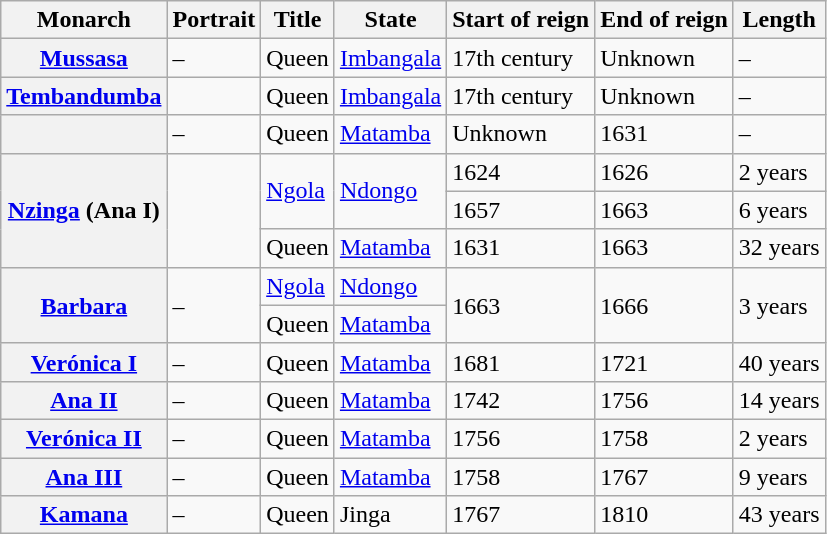<table class="wikitable sortable">
<tr>
<th>Monarch</th>
<th>Portrait</th>
<th>Title</th>
<th>State</th>
<th>Start of reign</th>
<th>End of reign</th>
<th>Length</th>
</tr>
<tr>
<th><a href='#'>Mussasa</a></th>
<td>–</td>
<td>Queen</td>
<td><a href='#'>Imbangala</a></td>
<td>17th century</td>
<td>Unknown</td>
<td>–</td>
</tr>
<tr>
<th><a href='#'>Tembandumba</a></th>
<td></td>
<td>Queen</td>
<td><a href='#'>Imbangala</a></td>
<td>17th century</td>
<td>Unknown</td>
<td>–</td>
</tr>
<tr>
<th></th>
<td>–</td>
<td>Queen</td>
<td><a href='#'>Matamba</a></td>
<td>Unknown</td>
<td>1631</td>
<td>–</td>
</tr>
<tr>
<th rowspan="3"><a href='#'>Nzinga</a> (Ana I)</th>
<td rowspan="3"></td>
<td rowspan="2"><a href='#'>Ngola</a></td>
<td rowspan="2"><a href='#'>Ndongo</a></td>
<td>1624</td>
<td>1626</td>
<td>2 years</td>
</tr>
<tr>
<td>1657</td>
<td>1663</td>
<td>6 years</td>
</tr>
<tr>
<td>Queen</td>
<td><a href='#'>Matamba</a></td>
<td>1631</td>
<td>1663</td>
<td>32 years</td>
</tr>
<tr>
<th rowspan="2"><a href='#'>Barbara</a></th>
<td rowspan="2">–</td>
<td><a href='#'>Ngola</a></td>
<td><a href='#'>Ndongo</a></td>
<td rowspan="2">1663</td>
<td rowspan="2">1666</td>
<td rowspan="2">3 years</td>
</tr>
<tr>
<td>Queen</td>
<td><a href='#'>Matamba</a></td>
</tr>
<tr>
<th><a href='#'>Verónica I</a></th>
<td>–</td>
<td>Queen</td>
<td><a href='#'>Matamba</a></td>
<td>1681</td>
<td>1721</td>
<td>40 years</td>
</tr>
<tr>
<th><a href='#'>Ana II</a></th>
<td>–</td>
<td>Queen</td>
<td><a href='#'>Matamba</a></td>
<td>1742</td>
<td>1756</td>
<td>14 years</td>
</tr>
<tr>
<th><a href='#'>Verónica II</a></th>
<td>–</td>
<td>Queen</td>
<td><a href='#'>Matamba</a></td>
<td>1756</td>
<td>1758</td>
<td>2 years</td>
</tr>
<tr>
<th><a href='#'>Ana III</a></th>
<td>–</td>
<td>Queen</td>
<td><a href='#'>Matamba</a></td>
<td>1758</td>
<td>1767</td>
<td>9 years</td>
</tr>
<tr>
<th><a href='#'>Kamana</a></th>
<td>–</td>
<td>Queen</td>
<td>Jinga</td>
<td>1767</td>
<td>1810</td>
<td>43 years</td>
</tr>
</table>
